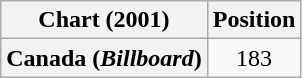<table class="wikitable plainrowheaders" style="text-align:center">
<tr>
<th>Chart (2001)</th>
<th>Position</th>
</tr>
<tr>
<th scope="row">Canada (<em>Billboard</em>)</th>
<td>183</td>
</tr>
</table>
